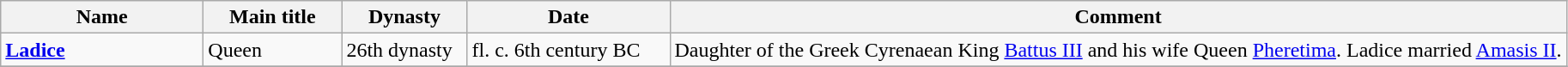<table class="wikitable sortable" align="center">
<tr>
<th style="width: 150px;">Name</th>
<th style="width: 100px;">Main title</th>
<th style="width: 90px;">Dynasty</th>
<th align="center" style="width: 150px;">Date</th>
<th>Comment</th>
</tr>
<tr>
<td><strong><a href='#'>Ladice</a></strong></td>
<td>Queen</td>
<td>26th dynasty</td>
<td>fl. c. 6th century BC</td>
<td>Daughter of the Greek Cyrenaean King <a href='#'>Battus III</a> and his wife Queen <a href='#'>Pheretima</a>. Ladice married <a href='#'>Amasis II</a>.</td>
</tr>
<tr>
</tr>
</table>
